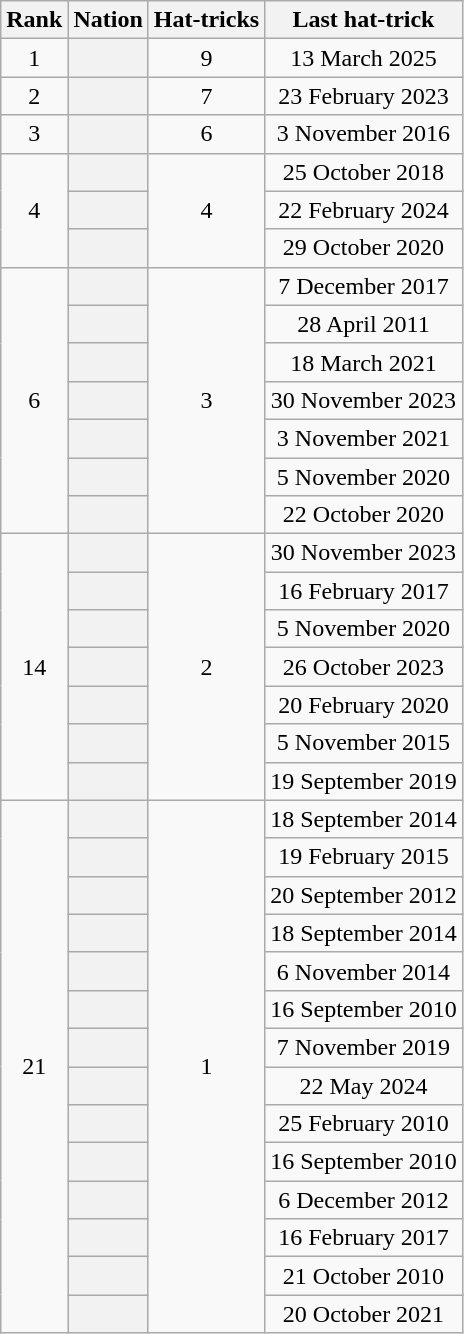<table class="wikitable sortable plainrowheaders" style="text-align:center">
<tr>
<th scope="col">Rank</th>
<th scope="col">Nation</th>
<th scope="col">Hat-tricks</th>
<th scope="col">Last hat-trick</th>
</tr>
<tr>
<td>1</td>
<th scope="row"></th>
<td>9</td>
<td>13 March 2025</td>
</tr>
<tr>
<td>2</td>
<th scope="row"></th>
<td>7</td>
<td>23 February 2023</td>
</tr>
<tr>
<td>3</td>
<th scope="row"></th>
<td>6</td>
<td>3 November 2016</td>
</tr>
<tr>
<td rowspan="3">4</td>
<th scope="row"></th>
<td rowspan="3">4</td>
<td>25 October 2018</td>
</tr>
<tr>
<th scope="row"></th>
<td>22 February 2024</td>
</tr>
<tr>
<th scope="row"></th>
<td>29 October 2020</td>
</tr>
<tr>
<td rowspan="7">6</td>
<th scope="row"></th>
<td rowspan="7">3</td>
<td>7 December 2017</td>
</tr>
<tr>
<th scope="row"></th>
<td>28 April 2011</td>
</tr>
<tr>
<th scope="row"></th>
<td>18 March 2021</td>
</tr>
<tr>
<th scope="row"></th>
<td>30 November 2023</td>
</tr>
<tr>
<th scope="row"></th>
<td>3 November 2021</td>
</tr>
<tr>
<th scope="row"></th>
<td>5 November 2020</td>
</tr>
<tr>
<th scope="row"></th>
<td>22 October 2020</td>
</tr>
<tr>
<td rowspan="7">14</td>
<th scope="row"></th>
<td rowspan="7">2</td>
<td>30 November 2023</td>
</tr>
<tr>
<th scope="row"></th>
<td>16 February 2017</td>
</tr>
<tr>
<th scope="row"></th>
<td>5 November 2020</td>
</tr>
<tr>
<th scope="row"></th>
<td>26 October 2023</td>
</tr>
<tr>
<th scope="row"></th>
<td>20 February 2020</td>
</tr>
<tr>
<th scope="row"></th>
<td>5 November 2015</td>
</tr>
<tr>
<th scope="row"></th>
<td>19 September 2019</td>
</tr>
<tr>
<td rowspan="14">21</td>
<th scope="row"></th>
<td rowspan="14">1</td>
<td>18 September 2014</td>
</tr>
<tr>
<th scope="row"></th>
<td>19 February 2015</td>
</tr>
<tr>
<th scope="row"></th>
<td>20 September 2012</td>
</tr>
<tr>
<th scope="row"></th>
<td>18 September 2014</td>
</tr>
<tr>
<th scope="row"></th>
<td>6 November 2014</td>
</tr>
<tr>
<th scope="row"></th>
<td>16 September 2010</td>
</tr>
<tr>
<th scope="row"></th>
<td>7 November 2019</td>
</tr>
<tr>
<th scope="row"></th>
<td>22 May 2024</td>
</tr>
<tr>
<th scope="row"></th>
<td>25 February 2010</td>
</tr>
<tr>
<th scope="row"></th>
<td>16 September 2010</td>
</tr>
<tr>
<th scope="row"></th>
<td>6 December 2012</td>
</tr>
<tr>
<th scope="row"></th>
<td>16 February 2017</td>
</tr>
<tr>
<th scope="row"></th>
<td>21 October 2010</td>
</tr>
<tr>
<th scope="row"></th>
<td>20 October 2021</td>
</tr>
</table>
